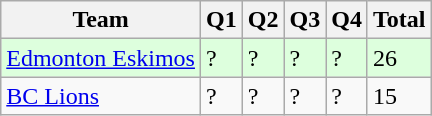<table class="wikitable">
<tr>
<th>Team</th>
<th>Q1</th>
<th>Q2</th>
<th>Q3</th>
<th>Q4</th>
<th>Total</th>
</tr>
<tr style="background-color:#ddffdd">
<td><a href='#'>Edmonton Eskimos</a></td>
<td>?</td>
<td>?</td>
<td>?</td>
<td>?</td>
<td>26</td>
</tr>
<tr>
<td><a href='#'>BC Lions</a></td>
<td>?</td>
<td>?</td>
<td>?</td>
<td>?</td>
<td>15</td>
</tr>
</table>
